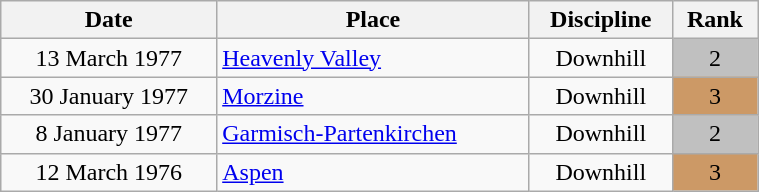<table class="wikitable" width=40% style="font-size:100%; text-align:center;">
<tr>
<th>Date</th>
<th>Place</th>
<th>Discipline</th>
<th>Rank</th>
</tr>
<tr>
<td>13 March 1977</td>
<td align=left> <a href='#'>Heavenly Valley</a></td>
<td>Downhill</td>
<td bgcolor=silver>2</td>
</tr>
<tr>
<td>30 January 1977</td>
<td align=left> <a href='#'>Morzine</a></td>
<td>Downhill</td>
<td bgcolor=cc9966>3</td>
</tr>
<tr>
<td>8 January 1977</td>
<td align=left> <a href='#'>Garmisch-Partenkirchen</a></td>
<td>Downhill</td>
<td bgcolor=silver>2</td>
</tr>
<tr>
<td>12 March 1976</td>
<td align=left> <a href='#'>Aspen</a></td>
<td>Downhill</td>
<td bgcolor=cc9966>3</td>
</tr>
</table>
